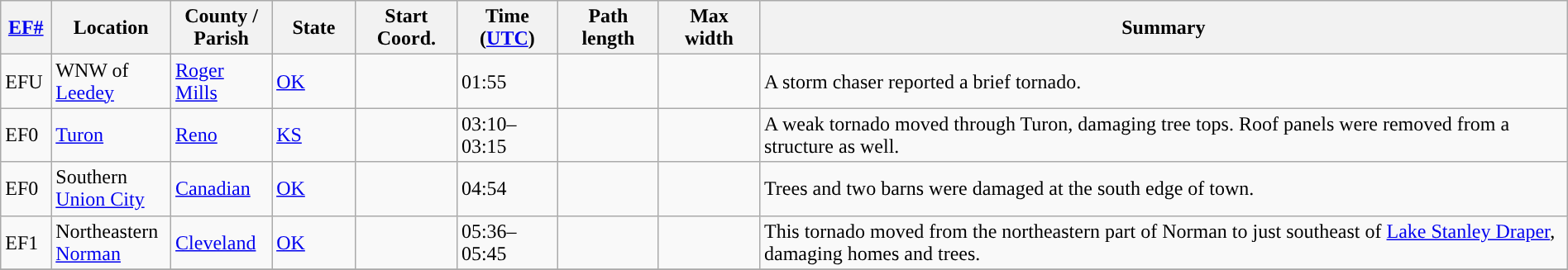<table class="wikitable sortable" style="width:100%;">
<tr>
<th scope="col"  style="width:3%; text-align:center;"><a href='#'>EF#</a></th>
<th scope="col"  style="width:7%; text-align:center;" class="unsortable">Location</th>
<th scope="col"  style="width:6%; text-align:center;" class="unsortable">County / Parish</th>
<th scope="col"  style="width:5%; text-align:center;">State</th>
<th scope="col"  style="width:6%; text-align:center;">Start Coord.</th>
<th scope="col"  style="width:6%; text-align:center;">Time (<a href='#'>UTC</a>)</th>
<th scope="col"  style="width:6%; text-align:center;">Path length</th>
<th scope="col"  style="width:6%; text-align:center;">Max width</th>
<th scope="col" class="unsortable" style="width:48%; text-align:center;">Summary</th>
</tr>
<tr>
<td>EFU</td>
<td>WNW of <a href='#'>Leedey</a></td>
<td><a href='#'>Roger Mills</a></td>
<td><a href='#'>OK</a></td>
<td></td>
<td>01:55</td>
<td></td>
<td></td>
<td>A storm chaser reported a brief tornado.</td>
</tr>
<tr>
<td>EF0</td>
<td><a href='#'>Turon</a></td>
<td><a href='#'>Reno</a></td>
<td><a href='#'>KS</a></td>
<td></td>
<td>03:10–03:15</td>
<td></td>
<td></td>
<td>A weak tornado moved through Turon, damaging tree tops. Roof panels were removed from a structure as well.</td>
</tr>
<tr>
<td>EF0</td>
<td>Southern <a href='#'>Union City</a></td>
<td><a href='#'>Canadian</a></td>
<td><a href='#'>OK</a></td>
<td></td>
<td>04:54</td>
<td></td>
<td></td>
<td>Trees and two barns were damaged at the south edge of town.</td>
</tr>
<tr>
<td>EF1</td>
<td>Northeastern <a href='#'>Norman</a></td>
<td><a href='#'>Cleveland</a></td>
<td><a href='#'>OK</a></td>
<td></td>
<td>05:36–05:45</td>
<td></td>
<td></td>
<td>This tornado moved from the northeastern part of Norman to just southeast of <a href='#'>Lake Stanley Draper</a>, damaging homes and trees.</td>
</tr>
<tr>
</tr>
</table>
